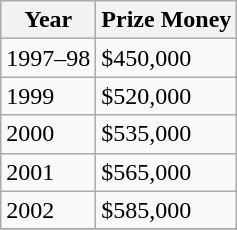<table class="wikitable">
<tr>
<th>Year</th>
<th>Prize Money</th>
</tr>
<tr>
<td>1997–98</td>
<td>$450,000</td>
</tr>
<tr>
<td>1999</td>
<td>$520,000</td>
</tr>
<tr>
<td>2000</td>
<td>$535,000</td>
</tr>
<tr>
<td>2001</td>
<td>$565,000</td>
</tr>
<tr>
<td>2002</td>
<td>$585,000</td>
</tr>
<tr>
</tr>
</table>
